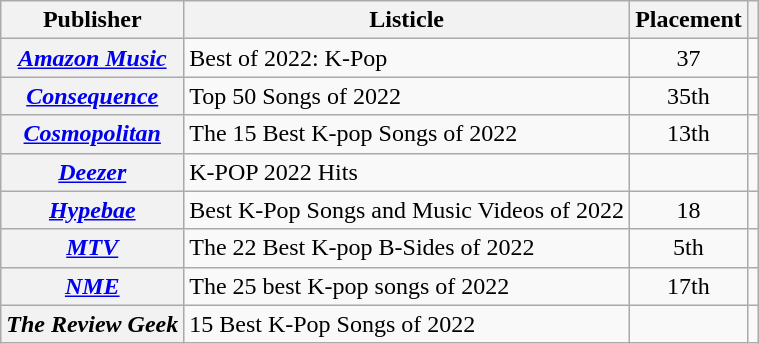<table class="wikitable plainrowheaders sortable" style="text-align:center">
<tr>
<th scope="col">Publisher</th>
<th scope="col">Listicle</th>
<th scope="col">Placement</th>
<th scope="col" class="unsortable"></th>
</tr>
<tr>
<th scope="row"><em><a href='#'>Amazon Music</a></em></th>
<td style="text-align:left">Best of 2022: K-Pop</td>
<td>37</td>
<td></td>
</tr>
<tr>
<th scope="row"><em><a href='#'>Consequence</a></em></th>
<td style="text-align:left">Top 50 Songs of 2022</td>
<td>35th</td>
<td></td>
</tr>
<tr>
<th scope="row"><em><a href='#'>Cosmopolitan</a></em></th>
<td style="text-align:left">The 15 Best K-pop Songs of 2022</td>
<td>13th</td>
<td></td>
</tr>
<tr>
<th scope="row"><em><a href='#'>Deezer</a></em></th>
<td style="text-align:left">K-POP 2022 Hits</td>
<td></td>
<td></td>
</tr>
<tr>
<th scope="row"><em><a href='#'>Hypebae</a></em></th>
<td style="text-align:left">Best K-Pop Songs and Music Videos of 2022</td>
<td>18</td>
<td></td>
</tr>
<tr>
<th scope="row"><em><a href='#'>MTV</a></em></th>
<td style="text-align:left">The 22 Best K-pop B-Sides of 2022</td>
<td>5th</td>
<td></td>
</tr>
<tr>
<th scope="row"><em><a href='#'>NME</a></em></th>
<td style="text-align:left">The 25 best K-pop songs of 2022</td>
<td>17th</td>
<td></td>
</tr>
<tr>
<th scope="row"><em>The Review Geek</em></th>
<td style="text-align:left">15 Best K-Pop Songs of 2022</td>
<td></td>
<td></td>
</tr>
</table>
